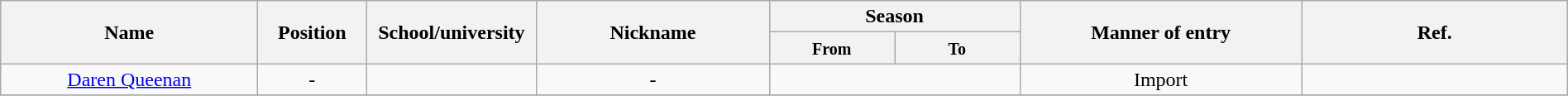<table class="wikitable sortable" style="text-align:center" width="100%">
<tr>
<th style="width:200px;" rowspan="2">Name</th>
<th style="width:80px;" rowspan="2">Position</th>
<th style="width:130px;" rowspan="2">School/university</th>
<th style="width:180px;" rowspan="2">Nickname</th>
<th style="width:130px; text-align:center;" colspan="2">Season</th>
<th style="width:220px; text-align:center;" rowspan="2">Manner of entry</th>
<th rowspan="2" class=unsortable>Ref.</th>
</tr>
<tr>
<th style="width:8%; text-align:center;"><small>From</small></th>
<th style="width:8%; text-align:center;"><small>To</small></th>
</tr>
<tr>
<td><a href='#'>Daren Queenan</a></td>
<td>-</td>
<td></td>
<td>-</td>
<td colspan="2"></td>
<td>Import</td>
<td></td>
</tr>
<tr>
</tr>
</table>
